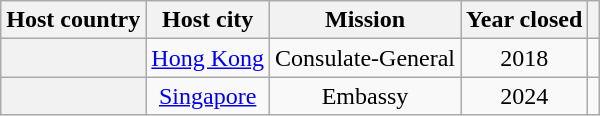<table class="wikitable plainrowheaders" style="text-align:center;">
<tr>
<th scope="col">Host country</th>
<th scope="col">Host city</th>
<th scope="col">Mission</th>
<th scope="col">Year closed</th>
<th scope="col"></th>
</tr>
<tr>
<th scope="row"></th>
<td><a href='#'>Hong Kong</a></td>
<td>Consulate-General</td>
<td>2018</td>
<td></td>
</tr>
<tr>
<th scope="row"></th>
<td><a href='#'>Singapore</a></td>
<td>Embassy</td>
<td>2024</td>
<td></td>
</tr>
</table>
